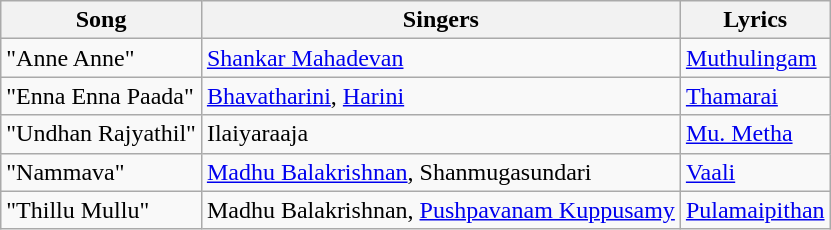<table class="wikitable">
<tr>
<th>Song</th>
<th>Singers</th>
<th>Lyrics</th>
</tr>
<tr>
<td>"Anne Anne"</td>
<td><a href='#'>Shankar Mahadevan</a></td>
<td><a href='#'>Muthulingam</a></td>
</tr>
<tr>
<td>"Enna Enna Paada"</td>
<td><a href='#'>Bhavatharini</a>, <a href='#'>Harini</a></td>
<td><a href='#'>Thamarai</a></td>
</tr>
<tr>
<td>"Undhan Rajyathil"</td>
<td>Ilaiyaraaja</td>
<td><a href='#'>Mu. Metha</a></td>
</tr>
<tr>
<td>"Nammava"</td>
<td><a href='#'>Madhu Balakrishnan</a>, Shanmugasundari</td>
<td><a href='#'>Vaali</a></td>
</tr>
<tr>
<td>"Thillu Mullu"</td>
<td>Madhu Balakrishnan, <a href='#'>Pushpavanam Kuppusamy</a></td>
<td><a href='#'>Pulamaipithan</a></td>
</tr>
</table>
